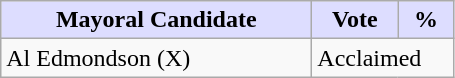<table class="wikitable">
<tr>
<th style="background:#ddf; width:200px;">Mayoral Candidate </th>
<th style="background:#ddf; width:50px;">Vote</th>
<th style="background:#ddf; width:30px;">%</th>
</tr>
<tr>
<td>Al Edmondson (X)</td>
<td colspan="2">Acclaimed</td>
</tr>
</table>
